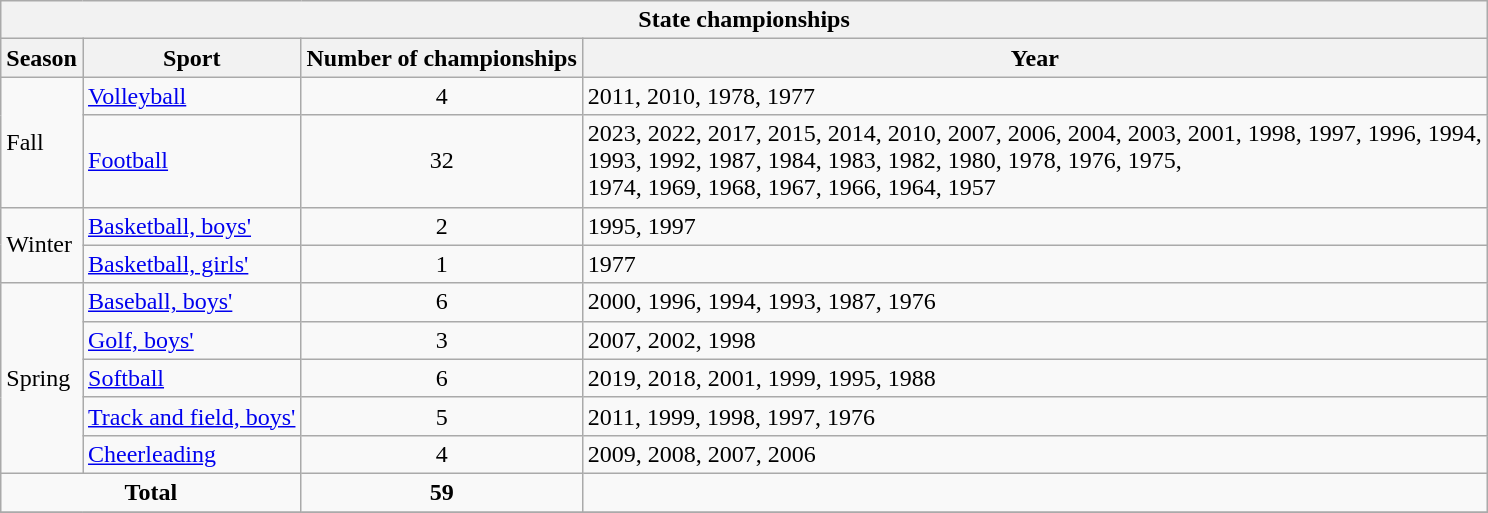<table class="wikitable">
<tr>
<th colspan="4">State championships</th>
</tr>
<tr>
<th>Season</th>
<th>Sport</th>
<th>Number of championships</th>
<th>Year</th>
</tr>
<tr>
<td rowspan="2">Fall</td>
<td><a href='#'>Volleyball</a></td>
<td align="center">4</td>
<td>2011, 2010, 1978, 1977</td>
</tr>
<tr>
<td><a href='#'>Football</a></td>
<td align="center">32</td>
<td>2023, 2022, 2017, 2015, 2014, 2010, 2007, 2006, 2004, 2003, 2001, 1998, 1997, 1996, 1994,<br> 1993, 1992, 1987, 1984, 1983, 1982, 1980, 1978, 1976, 1975,<br> 1974, 1969, 1968, 1967, 1966, 1964, 1957</td>
</tr>
<tr>
<td rowspan="2">Winter</td>
<td><a href='#'>Basketball, boys'</a></td>
<td align="center">2</td>
<td>1995, 1997</td>
</tr>
<tr>
<td><a href='#'>Basketball, girls'</a></td>
<td align="center">1</td>
<td>1977</td>
</tr>
<tr>
<td rowspan="5">Spring</td>
<td><a href='#'>Baseball, boys'</a></td>
<td align="center">6</td>
<td>2000, 1996, 1994, 1993, 1987, 1976</td>
</tr>
<tr>
<td><a href='#'>Golf, boys'</a></td>
<td align="center">3</td>
<td>2007, 2002, 1998</td>
</tr>
<tr>
<td><a href='#'>Softball</a></td>
<td align="center">6</td>
<td>2019, 2018, 2001, 1999, 1995, 1988</td>
</tr>
<tr>
<td><a href='#'>Track and field, boys'</a></td>
<td align="center">5</td>
<td>2011, 1999, 1998, 1997, 1976</td>
</tr>
<tr>
<td><a href='#'>Cheerleading</a></td>
<td align="center">4</td>
<td>2009, 2008, 2007, 2006</td>
</tr>
<tr>
<td align="center" colspan="2"><strong>Total</strong></td>
<td align="center"><strong>59</strong></td>
<td></td>
</tr>
<tr>
</tr>
</table>
